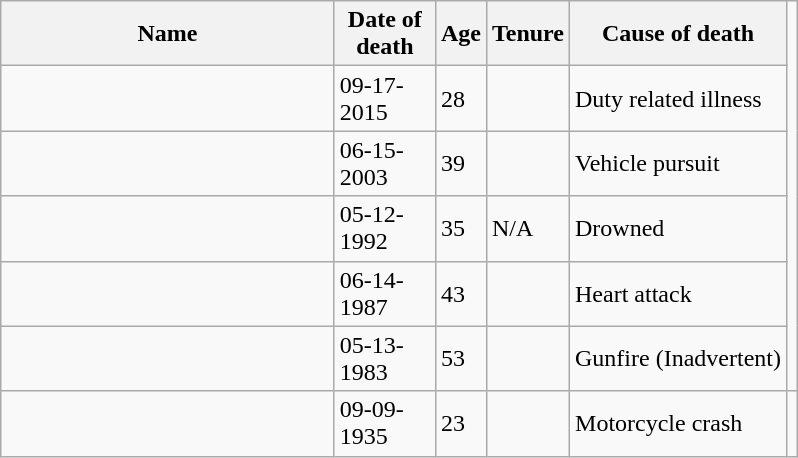<table class="wikitable sortable">
<tr>
<th style="width:215px;">Name</th>
<th style="width:60px;">Date of death</th>
<th>Age</th>
<th>Tenure</th>
<th>Cause of death</th>
</tr>
<tr>
<td> </td>
<td>09-17-2015</td>
<td>28</td>
<td></td>
<td>Duty related illness</td>
</tr>
<tr>
<td> </td>
<td>06-15-2003</td>
<td>39</td>
<td></td>
<td>Vehicle pursuit</td>
</tr>
<tr>
<td> </td>
<td>05-12-1992</td>
<td>35</td>
<td>N/A</td>
<td>Drowned</td>
</tr>
<tr>
<td> </td>
<td>06-14-1987</td>
<td>43</td>
<td></td>
<td>Heart attack</td>
</tr>
<tr>
<td> </td>
<td>05-13-1983</td>
<td>53</td>
<td></td>
<td>Gunfire (Inadvertent)</td>
</tr>
<tr>
<td> </td>
<td>09-09-1935</td>
<td>23</td>
<td></td>
<td>Motorcycle crash</td>
<td></td>
</tr>
</table>
